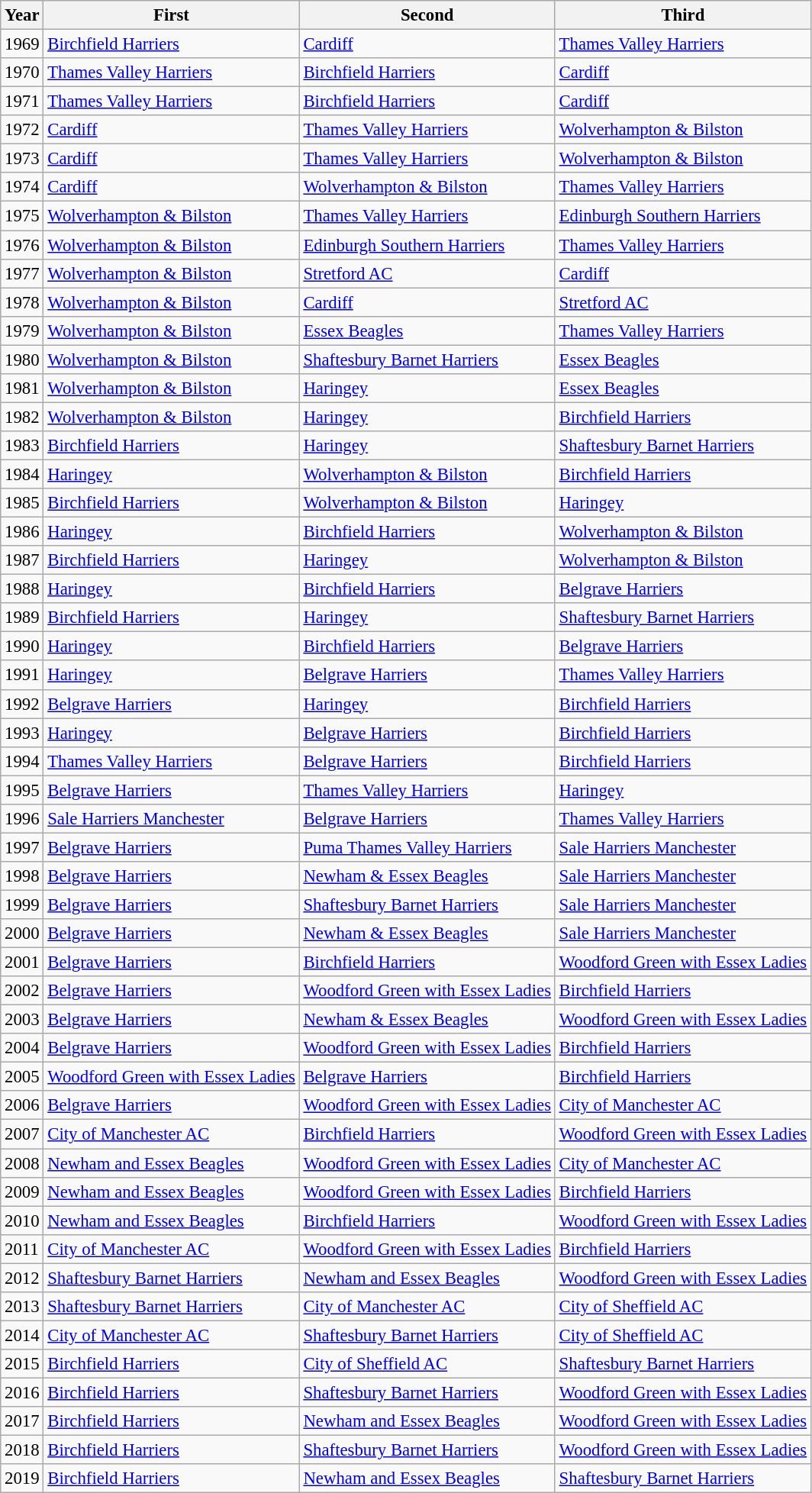<table class="wikitable" style="font-size:95%;">
<tr>
<th>Year</th>
<th>First</th>
<th>Second</th>
<th>Third</th>
</tr>
<tr>
<td>1969</td>
<td><a href='#'>Birchfield Harriers</a></td>
<td><a href='#'>Cardiff</a></td>
<td><a href='#'>Thames Valley Harriers</a></td>
</tr>
<tr>
<td>1970</td>
<td><a href='#'>Thames Valley Harriers</a></td>
<td><a href='#'>Birchfield Harriers</a></td>
<td><a href='#'>Cardiff</a></td>
</tr>
<tr>
<td>1971</td>
<td><a href='#'>Thames Valley Harriers</a></td>
<td><a href='#'>Birchfield Harriers</a></td>
<td><a href='#'>Cardiff</a></td>
</tr>
<tr>
<td>1972</td>
<td><a href='#'>Cardiff</a></td>
<td><a href='#'>Thames Valley Harriers</a></td>
<td><a href='#'>Wolverhampton & Bilston</a></td>
</tr>
<tr>
<td>1973</td>
<td><a href='#'>Cardiff</a></td>
<td><a href='#'>Thames Valley Harriers</a></td>
<td><a href='#'>Wolverhampton & Bilston</a></td>
</tr>
<tr>
<td>1974</td>
<td><a href='#'>Cardiff</a></td>
<td><a href='#'>Wolverhampton & Bilston</a></td>
<td><a href='#'>Thames Valley Harriers</a></td>
</tr>
<tr>
<td>1975</td>
<td><a href='#'>Wolverhampton & Bilston</a></td>
<td><a href='#'>Thames Valley Harriers</a></td>
<td><a href='#'>Edinburgh Southern Harriers</a></td>
</tr>
<tr>
<td>1976</td>
<td><a href='#'>Wolverhampton & Bilston</a></td>
<td><a href='#'>Edinburgh Southern Harriers</a></td>
<td><a href='#'>Thames Valley Harriers</a></td>
</tr>
<tr>
<td>1977</td>
<td><a href='#'>Wolverhampton & Bilston</a></td>
<td><a href='#'>Stretford AC</a></td>
<td><a href='#'>Cardiff</a></td>
</tr>
<tr>
<td>1978</td>
<td><a href='#'>Wolverhampton & Bilston</a></td>
<td><a href='#'>Cardiff</a></td>
<td><a href='#'>Stretford AC</a></td>
</tr>
<tr>
<td>1979</td>
<td><a href='#'>Wolverhampton & Bilston</a></td>
<td><a href='#'>Essex Beagles</a></td>
<td><a href='#'>Thames Valley Harriers</a></td>
</tr>
<tr>
<td>1980</td>
<td><a href='#'>Wolverhampton & Bilston</a></td>
<td><a href='#'>Shaftesbury Barnet Harriers</a></td>
<td><a href='#'>Essex Beagles</a></td>
</tr>
<tr>
<td>1981</td>
<td><a href='#'>Wolverhampton & Bilston</a></td>
<td><a href='#'>Haringey</a></td>
<td><a href='#'>Essex Beagles</a></td>
</tr>
<tr>
<td>1982</td>
<td><a href='#'>Wolverhampton & Bilston</a></td>
<td><a href='#'>Haringey</a></td>
<td><a href='#'>Birchfield Harriers</a></td>
</tr>
<tr>
<td>1983</td>
<td><a href='#'>Birchfield Harriers</a></td>
<td><a href='#'>Haringey</a></td>
<td><a href='#'>Shaftesbury Barnet Harriers</a></td>
</tr>
<tr>
<td>1984</td>
<td><a href='#'>Haringey</a></td>
<td><a href='#'>Wolverhampton & Bilston</a></td>
<td><a href='#'>Birchfield Harriers</a></td>
</tr>
<tr>
<td>1985</td>
<td><a href='#'>Birchfield Harriers</a></td>
<td><a href='#'>Wolverhampton & Bilston</a></td>
<td><a href='#'>Haringey</a></td>
</tr>
<tr>
<td>1986</td>
<td><a href='#'>Haringey</a></td>
<td><a href='#'>Birchfield Harriers</a></td>
<td><a href='#'>Wolverhampton & Bilston</a></td>
</tr>
<tr>
<td>1987</td>
<td><a href='#'>Birchfield Harriers</a></td>
<td><a href='#'>Haringey</a></td>
<td><a href='#'>Wolverhampton & Bilston</a></td>
</tr>
<tr>
<td>1988</td>
<td><a href='#'>Haringey</a></td>
<td><a href='#'>Birchfield Harriers</a></td>
<td><a href='#'>Belgrave Harriers</a></td>
</tr>
<tr>
<td>1989</td>
<td><a href='#'>Birchfield Harriers</a></td>
<td><a href='#'>Haringey</a></td>
<td><a href='#'>Shaftesbury Barnet Harriers</a></td>
</tr>
<tr>
<td>1990</td>
<td><a href='#'>Haringey</a></td>
<td><a href='#'>Birchfield Harriers</a></td>
<td><a href='#'>Belgrave Harriers</a></td>
</tr>
<tr>
<td>1991</td>
<td><a href='#'>Haringey</a></td>
<td><a href='#'>Belgrave Harriers</a></td>
<td><a href='#'>Thames Valley Harriers</a></td>
</tr>
<tr>
<td>1992</td>
<td><a href='#'>Belgrave Harriers</a></td>
<td><a href='#'>Haringey</a></td>
<td><a href='#'>Birchfield Harriers</a></td>
</tr>
<tr>
<td>1993</td>
<td><a href='#'>Haringey</a></td>
<td><a href='#'>Belgrave Harriers</a></td>
<td><a href='#'>Birchfield Harriers</a></td>
</tr>
<tr>
<td>1994</td>
<td><a href='#'>Thames Valley Harriers</a></td>
<td><a href='#'>Belgrave Harriers</a></td>
<td><a href='#'>Birchfield Harriers</a></td>
</tr>
<tr>
<td>1995</td>
<td><a href='#'>Belgrave Harriers</a></td>
<td><a href='#'>Thames Valley Harriers</a></td>
<td><a href='#'>Haringey</a></td>
</tr>
<tr>
<td>1996</td>
<td><a href='#'>Sale Harriers Manchester</a></td>
<td><a href='#'>Belgrave Harriers</a></td>
<td><a href='#'>Thames Valley Harriers</a></td>
</tr>
<tr>
<td>1997</td>
<td><a href='#'>Belgrave Harriers</a></td>
<td><a href='#'>Puma Thames Valley Harriers</a></td>
<td><a href='#'>Sale Harriers Manchester</a></td>
</tr>
<tr>
<td>1998</td>
<td><a href='#'>Belgrave Harriers</a></td>
<td><a href='#'>Newham & Essex Beagles</a></td>
<td><a href='#'>Sale Harriers Manchester</a></td>
</tr>
<tr>
<td>1999</td>
<td><a href='#'>Belgrave Harriers</a></td>
<td><a href='#'>Shaftesbury Barnet Harriers</a></td>
<td><a href='#'>Sale Harriers Manchester</a></td>
</tr>
<tr>
<td>2000</td>
<td><a href='#'>Belgrave Harriers</a></td>
<td><a href='#'>Newham & Essex Beagles</a></td>
<td><a href='#'>Sale Harriers Manchester</a></td>
</tr>
<tr>
<td>2001</td>
<td><a href='#'>Belgrave Harriers</a></td>
<td><a href='#'>Birchfield Harriers</a></td>
<td><a href='#'>Woodford Green with Essex Ladies</a></td>
</tr>
<tr>
<td>2002</td>
<td><a href='#'>Belgrave Harriers</a></td>
<td><a href='#'>Woodford Green with Essex Ladies</a></td>
<td><a href='#'>Birchfield Harriers</a></td>
</tr>
<tr>
<td>2003</td>
<td><a href='#'>Belgrave Harriers</a></td>
<td><a href='#'>Newham & Essex Beagles</a></td>
<td><a href='#'>Woodford Green with Essex Ladies</a></td>
</tr>
<tr>
<td>2004</td>
<td><a href='#'>Belgrave Harriers</a></td>
<td><a href='#'>Woodford Green with Essex Ladies</a></td>
<td><a href='#'>Birchfield Harriers</a></td>
</tr>
<tr>
<td>2005</td>
<td><a href='#'>Woodford Green with Essex Ladies</a></td>
<td><a href='#'>Belgrave Harriers</a></td>
<td><a href='#'>Birchfield Harriers</a></td>
</tr>
<tr>
<td>2006</td>
<td><a href='#'>Belgrave Harriers</a></td>
<td><a href='#'>Woodford Green with Essex Ladies</a></td>
<td><a href='#'>City of Manchester AC</a></td>
</tr>
<tr>
<td>2007</td>
<td><a href='#'>City of Manchester AC</a></td>
<td><a href='#'>Birchfield Harriers</a></td>
<td><a href='#'>Woodford Green with Essex Ladies</a></td>
</tr>
<tr>
<td>2008</td>
<td><a href='#'>Newham and Essex Beagles</a></td>
<td><a href='#'>Woodford Green with Essex Ladies</a></td>
<td><a href='#'>City of Manchester AC</a></td>
</tr>
<tr>
<td>2009</td>
<td><a href='#'>Newham and Essex Beagles</a></td>
<td><a href='#'>Woodford Green with Essex Ladies</a></td>
<td><a href='#'>Birchfield Harriers</a></td>
</tr>
<tr>
<td>2010</td>
<td><a href='#'>Newham and Essex Beagles</a></td>
<td><a href='#'>Birchfield Harriers</a></td>
<td><a href='#'>Woodford Green with Essex Ladies</a></td>
</tr>
<tr>
<td>2011</td>
<td><a href='#'>City of Manchester AC</a></td>
<td><a href='#'>Woodford Green with Essex Ladies</a></td>
<td><a href='#'>Birchfield Harriers</a></td>
</tr>
<tr>
<td>2012</td>
<td><a href='#'>Shaftesbury Barnet Harriers</a></td>
<td><a href='#'>Newham and Essex Beagles</a></td>
<td><a href='#'>Woodford Green with Essex Ladies</a></td>
</tr>
<tr>
<td>2013</td>
<td><a href='#'>Shaftesbury Barnet Harriers</a></td>
<td><a href='#'>City of Manchester AC</a></td>
<td><a href='#'>City of Sheffield AC</a></td>
</tr>
<tr>
<td>2014</td>
<td><a href='#'>City of Manchester AC</a></td>
<td><a href='#'>Shaftesbury Barnet Harriers</a></td>
<td><a href='#'>City of Sheffield AC</a></td>
</tr>
<tr>
<td>2015</td>
<td><a href='#'>Birchfield Harriers</a></td>
<td><a href='#'>City of Sheffield AC</a></td>
<td><a href='#'>Shaftesbury Barnet Harriers</a></td>
</tr>
<tr>
<td>2016</td>
<td><a href='#'>Birchfield Harriers</a></td>
<td><a href='#'>Shaftesbury Barnet Harriers</a></td>
<td><a href='#'>Woodford Green with Essex Ladies</a></td>
</tr>
<tr>
<td>2017</td>
<td><a href='#'>Birchfield Harriers</a></td>
<td><a href='#'>Newham and Essex Beagles</a></td>
<td><a href='#'>Woodford Green with Essex Ladies</a></td>
</tr>
<tr>
<td>2018</td>
<td><a href='#'>Birchfield Harriers</a></td>
<td><a href='#'>Shaftesbury Barnet Harriers</a></td>
<td><a href='#'>Woodford Green with Essex Ladies</a></td>
</tr>
<tr>
<td>2019</td>
<td><a href='#'>Birchfield Harriers</a></td>
<td><a href='#'>Newham and Essex Beagles</a></td>
<td><a href='#'>Shaftesbury Barnet Harriers</a></td>
</tr>
</table>
